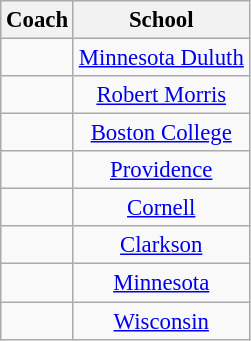<table class="wikitable sortable" style="font-size: 95%;text-align: center;">
<tr>
<th>Coach</th>
<th>School</th>
</tr>
<tr>
<td><strong></strong></td>
<td><a href='#'>Minnesota Duluth</a></td>
</tr>
<tr>
<td></td>
<td><a href='#'>Robert Morris</a></td>
</tr>
<tr>
<td></td>
<td><a href='#'>Boston College</a></td>
</tr>
<tr>
<td></td>
<td><a href='#'>Providence</a></td>
</tr>
<tr>
<td></td>
<td><a href='#'>Cornell</a></td>
</tr>
<tr>
<td></td>
<td><a href='#'>Clarkson</a></td>
</tr>
<tr>
<td></td>
<td><a href='#'>Minnesota</a></td>
</tr>
<tr>
<td></td>
<td><a href='#'>Wisconsin</a></td>
</tr>
</table>
